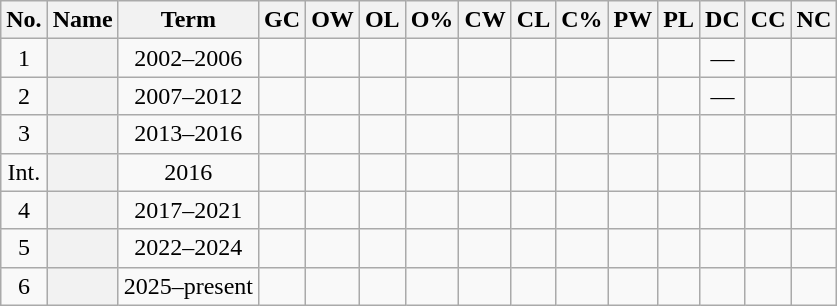<table class="wikitable sortable" style="text-align:center">
<tr>
<th scope="col" class="unsortable">No.</th>
<th scope="col">Name</th>
<th scope="col">Term</th>
<th scope="col">GC</th>
<th scope="col">OW</th>
<th scope="col">OL</th>
<th scope="col">O%</th>
<th scope="col">CW</th>
<th scope="col">CL</th>
<th scope="col">C%</th>
<th scope="col">PW</th>
<th scope="col">PL</th>
<th scope="col">DC <br></th>
<th scope="col">CC</th>
<th scope="col">NC</th>
</tr>
<tr>
<td>1</td>
<th scope="row"></th>
<td>2002–2006</td>
<td></td>
<td></td>
<td></td>
<td></td>
<td></td>
<td></td>
<td></td>
<td></td>
<td></td>
<td>—</td>
<td></td>
<td></td>
</tr>
<tr>
<td>2</td>
<th scope="row"></th>
<td>2007–2012</td>
<td></td>
<td></td>
<td></td>
<td></td>
<td></td>
<td></td>
<td></td>
<td></td>
<td></td>
<td>—</td>
<td></td>
<td></td>
</tr>
<tr>
<td>3</td>
<th scope="row"></th>
<td>2013–2016</td>
<td></td>
<td></td>
<td></td>
<td></td>
<td></td>
<td></td>
<td></td>
<td></td>
<td></td>
<td></td>
<td></td>
<td></td>
</tr>
<tr>
<td>Int.</td>
<th scope="row"></th>
<td>2016</td>
<td></td>
<td></td>
<td></td>
<td></td>
<td></td>
<td></td>
<td></td>
<td></td>
<td></td>
<td></td>
<td></td>
<td></td>
</tr>
<tr>
<td>4</td>
<th scope="row"></th>
<td>2017–2021</td>
<td></td>
<td></td>
<td></td>
<td></td>
<td></td>
<td></td>
<td></td>
<td></td>
<td></td>
<td></td>
<td></td>
<td></td>
</tr>
<tr>
<td>5</td>
<th scope="row"></th>
<td>2022–2024</td>
<td></td>
<td></td>
<td></td>
<td></td>
<td></td>
<td></td>
<td></td>
<td></td>
<td></td>
<td></td>
<td></td>
<td></td>
</tr>
<tr>
<td>6</td>
<th scope="row"></th>
<td>2025–present</td>
<td></td>
<td></td>
<td></td>
<td></td>
<td></td>
<td></td>
<td></td>
<td></td>
<td></td>
<td></td>
<td></td>
<td></td>
</tr>
</table>
